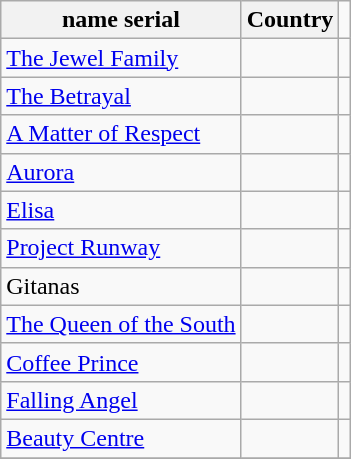<table class="wikitable">
<tr>
<th>name serial</th>
<th>Country</th>
</tr>
<tr>
<td><a href='#'>The Jewel Family</a></td>
<td></td>
<td></td>
</tr>
<tr>
<td><a href='#'>The Betrayal</a></td>
<td></td>
<td></td>
</tr>
<tr>
<td><a href='#'>A Matter of Respect</a></td>
<td></td>
<td></td>
</tr>
<tr>
<td><a href='#'>Aurora</a></td>
<td></td>
<td></td>
</tr>
<tr>
<td><a href='#'>Elisa</a></td>
<td></td>
<td></td>
</tr>
<tr>
<td><a href='#'>Project Runway</a></td>
<td></td>
<td></td>
</tr>
<tr>
<td>Gitanas</td>
<td></td>
<td></td>
</tr>
<tr>
<td><a href='#'>The Queen of the South</a></td>
<td></td>
<td></td>
</tr>
<tr>
<td><a href='#'>Coffee Prince</a></td>
<td></td>
<td></td>
</tr>
<tr>
<td><a href='#'>Falling Angel</a></td>
<td></td>
<td></td>
</tr>
<tr>
<td><a href='#'>Beauty Centre</a></td>
<td></td>
<td></td>
</tr>
<tr>
</tr>
</table>
